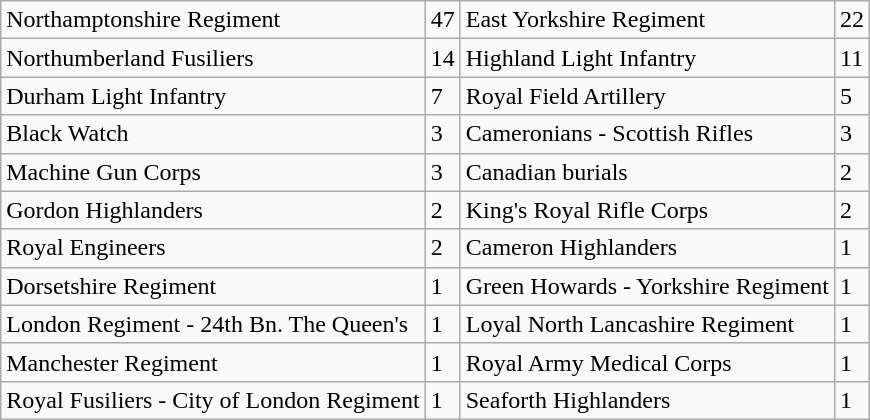<table class="wikitable">
<tr>
<td>Northamptonshire Regiment</td>
<td>47</td>
<td>East Yorkshire Regiment</td>
<td>22</td>
</tr>
<tr>
<td>Northumberland Fusiliers</td>
<td>14</td>
<td>Highland Light Infantry</td>
<td>11</td>
</tr>
<tr>
<td>Durham Light Infantry</td>
<td>7</td>
<td>Royal Field Artillery</td>
<td>5</td>
</tr>
<tr>
<td>Black Watch</td>
<td>3</td>
<td>Cameronians - Scottish Rifles</td>
<td>3</td>
</tr>
<tr>
<td>Machine Gun Corps</td>
<td>3</td>
<td>Canadian burials</td>
<td>2</td>
</tr>
<tr>
<td>Gordon Highlanders</td>
<td>2</td>
<td>King's Royal Rifle Corps</td>
<td>2</td>
</tr>
<tr>
<td>Royal Engineers</td>
<td>2</td>
<td>Cameron Highlanders</td>
<td>1</td>
</tr>
<tr>
<td>Dorsetshire Regiment</td>
<td>1</td>
<td>Green Howards - Yorkshire Regiment</td>
<td>1</td>
</tr>
<tr>
<td>London Regiment - 24th Bn. The Queen's</td>
<td>1</td>
<td>Loyal North Lancashire Regiment</td>
<td>1</td>
</tr>
<tr>
<td>Manchester Regiment</td>
<td>1</td>
<td>Royal Army Medical Corps</td>
<td>1</td>
</tr>
<tr>
<td>Royal Fusiliers - City of London Regiment</td>
<td>1</td>
<td>Seaforth Highlanders</td>
<td>1</td>
</tr>
</table>
